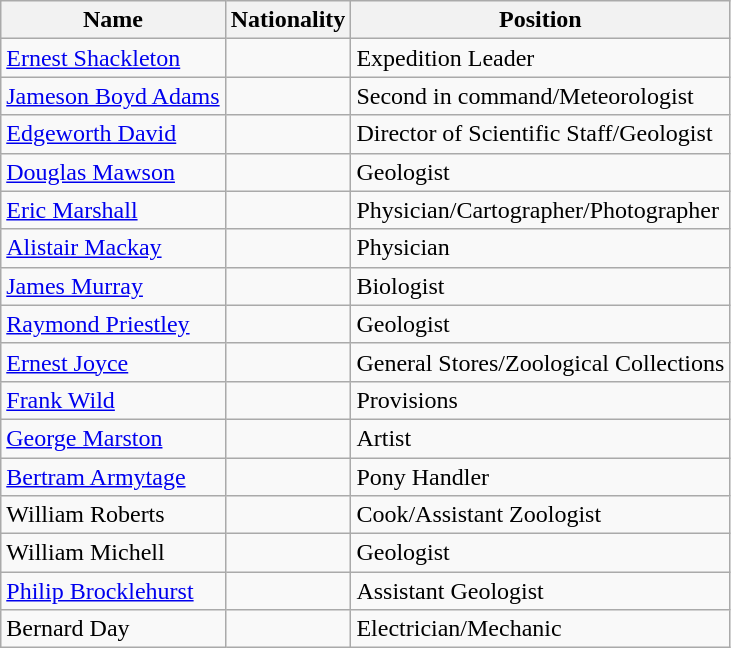<table class="wikitable">
<tr>
<th>Name</th>
<th>Nationality</th>
<th>Position</th>
</tr>
<tr>
<td><a href='#'>Ernest Shackleton</a></td>
<td></td>
<td>Expedition Leader</td>
</tr>
<tr>
<td><a href='#'>Jameson Boyd Adams</a></td>
<td></td>
<td>Second in command/Meteorologist</td>
</tr>
<tr>
<td><a href='#'>Edgeworth David</a></td>
<td></td>
<td>Director of Scientific Staff/Geologist</td>
</tr>
<tr>
<td><a href='#'>Douglas Mawson</a></td>
<td></td>
<td>Geologist</td>
</tr>
<tr>
<td><a href='#'>Eric Marshall</a></td>
<td></td>
<td>Physician/Cartographer/Photographer</td>
</tr>
<tr>
<td><a href='#'>Alistair Mackay</a></td>
<td></td>
<td>Physician</td>
</tr>
<tr>
<td><a href='#'>James Murray</a></td>
<td></td>
<td>Biologist</td>
</tr>
<tr>
<td><a href='#'>Raymond Priestley</a></td>
<td></td>
<td>Geologist</td>
</tr>
<tr>
<td><a href='#'>Ernest Joyce</a></td>
<td></td>
<td>General Stores/Zoological Collections</td>
</tr>
<tr>
<td><a href='#'>Frank Wild</a></td>
<td></td>
<td>Provisions</td>
</tr>
<tr>
<td><a href='#'>George Marston</a></td>
<td></td>
<td>Artist</td>
</tr>
<tr>
<td><a href='#'>Bertram Armytage</a></td>
<td></td>
<td>Pony Handler</td>
</tr>
<tr>
<td>William Roberts</td>
<td></td>
<td>Cook/Assistant Zoologist</td>
</tr>
<tr>
<td>William Michell</td>
<td></td>
<td>Geologist</td>
</tr>
<tr>
<td><a href='#'>Philip Brocklehurst</a></td>
<td></td>
<td>Assistant Geologist</td>
</tr>
<tr>
<td>Bernard Day</td>
<td></td>
<td>Electrician/Mechanic</td>
</tr>
</table>
